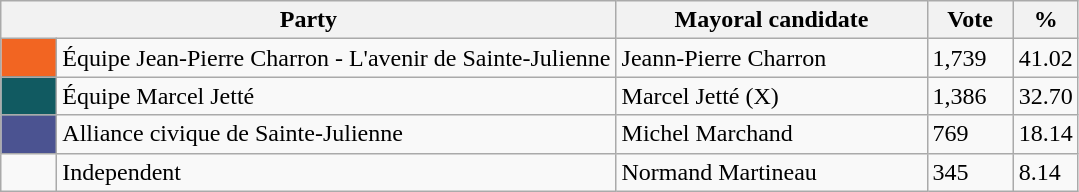<table class="wikitable">
<tr>
<th bgcolor="#DDDDFF" width="230px" colspan="2">Party</th>
<th bgcolor="#DDDDFF" width="200px">Mayoral candidate</th>
<th bgcolor="#DDDDFF" width="50px">Vote</th>
<th bgcolor="#DDDDFF" width="30px">%</th>
</tr>
<tr>
<td bgcolor=#F26522 width="30px"> </td>
<td>Équipe Jean-Pierre Charron - L'avenir de Sainte-Julienne</td>
<td>Jeann-Pierre Charron</td>
<td>1,739</td>
<td>41.02</td>
</tr>
<tr>
<td bgcolor=#115A61 width="30px"> </td>
<td>Équipe Marcel Jetté</td>
<td>Marcel Jetté (X)</td>
<td>1,386</td>
<td>32.70</td>
</tr>
<tr>
<td bgcolor=#4B5391 width="30px"> </td>
<td>Alliance civique de Sainte-Julienne</td>
<td>Michel Marchand</td>
<td>769</td>
<td>18.14</td>
</tr>
<tr>
<td> </td>
<td>Independent</td>
<td>Normand Martineau</td>
<td>345</td>
<td>8.14</td>
</tr>
</table>
